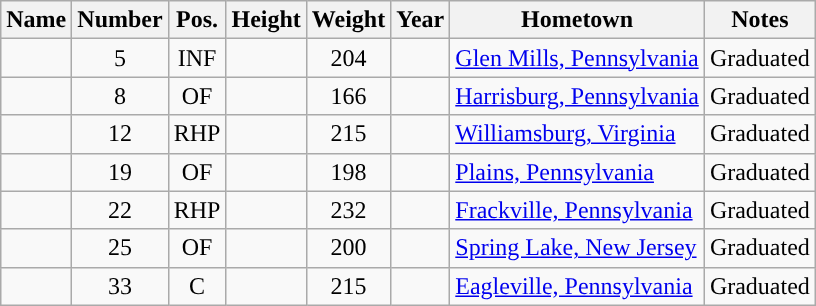<table class="wikitable sortable sortable" style="text-align: center">
<tr align=center>
<th>Name</th>
<th>Number</th>
<th>Pos.</th>
<th>Height</th>
<th>Weight</th>
<th>Year</th>
<th>Hometown</th>
<th>Notes</th>
</tr>
<tr>
<td></td>
<td>5</td>
<td>INF</td>
<td></td>
<td>204</td>
<td></td>
<td align="left"><a href='#'>Glen Mills, Pennsylvania</a></td>
<td align="left">Graduated</td>
</tr>
<tr>
<td></td>
<td>8</td>
<td>OF</td>
<td></td>
<td>166</td>
<td></td>
<td align="left"><a href='#'>Harrisburg, Pennsylvania</a></td>
<td align="left">Graduated</td>
</tr>
<tr>
<td></td>
<td>12</td>
<td>RHP</td>
<td></td>
<td>215</td>
<td></td>
<td align="left"><a href='#'>Williamsburg, Virginia</a></td>
<td align="left">Graduated</td>
</tr>
<tr>
<td></td>
<td>19</td>
<td>OF</td>
<td></td>
<td>198</td>
<td></td>
<td align="left"><a href='#'>Plains, Pennsylvania</a></td>
<td align="left">Graduated</td>
</tr>
<tr>
<td></td>
<td>22</td>
<td>RHP</td>
<td></td>
<td>232</td>
<td></td>
<td align="left"><a href='#'>Frackville, Pennsylvania</a></td>
<td align="left">Graduated</td>
</tr>
<tr>
<td></td>
<td>25</td>
<td>OF</td>
<td></td>
<td>200</td>
<td></td>
<td align="left"><a href='#'>Spring Lake, New Jersey</a></td>
<td align="left">Graduated</td>
</tr>
<tr>
<td></td>
<td>33</td>
<td>C</td>
<td></td>
<td>215</td>
<td></td>
<td align="left"><a href='#'>Eagleville, Pennsylvania</a></td>
<td align="left">Graduated</td>
</tr>
</table>
